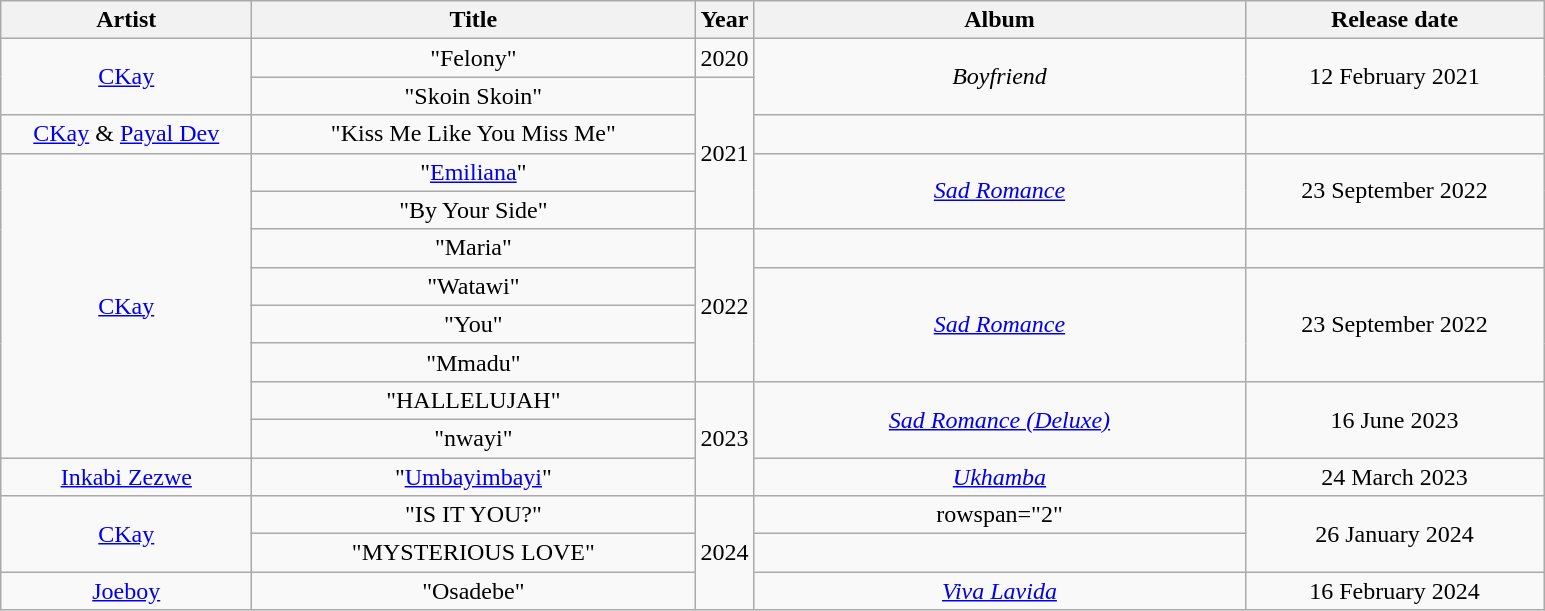<table class="wikitable plainrowheaders" style="text-align:center;" border="1">
<tr>
<th style="width:10em;">Artist</th>
<th style="width:18em;">Title</th>
<th style="width:2em;">Year</th>
<th style="width:20em;">Album</th>
<th style="width:12em;">Release date</th>
</tr>
<tr>
<td rowspan="2"><a href='#'>CKay</a></td>
<td>"Felony"</td>
<td rowspan="1">2020</td>
<td rowspan="2"><em>Boyfriend</em></td>
<td rowspan="2">12 February 2021</td>
</tr>
<tr>
<td>"Skoin Skoin"</td>
<td rowspan="4">2021</td>
</tr>
<tr>
<td><a href='#'>CKay</a> & <a href='#'>Payal Dev</a></td>
<td>"Kiss Me Like You Miss Me"</td>
<td></td>
<td></td>
</tr>
<tr>
<td rowspan="8"><a href='#'>CKay</a></td>
<td>"<a href='#'>Emiliana</a>"</td>
<td rowspan="2"><em><a href='#'>Sad Romance</a></em></td>
<td rowspan="2">23 September 2022</td>
</tr>
<tr>
<td>"By Your Side"</td>
</tr>
<tr>
<td>"Maria"</td>
<td rowspan="4">2022</td>
<td></td>
<td></td>
</tr>
<tr>
<td>"Watawi"</td>
<td rowspan="3"><em><a href='#'>Sad Romance</a></em></td>
<td rowspan="3">23 September 2022</td>
</tr>
<tr>
<td>"You"</td>
</tr>
<tr>
<td>"Mmadu"</td>
</tr>
<tr>
<td>"HALLELUJAH"</td>
<td rowspan="3">2023</td>
<td rowspan="2"><em><a href='#'>Sad Romance (Deluxe)</a></em></td>
<td rowspan="2">16 June 2023</td>
</tr>
<tr>
<td>"nwayi"</td>
</tr>
<tr>
<td><a href='#'>Inkabi Zezwe</a></td>
<td>"<a href='#'>Umbayimbayi</a>"</td>
<td><em><a href='#'>Ukhamba</a></em></td>
<td>24 March 2023</td>
</tr>
<tr>
<td rowspan="2"><a href='#'>CKay</a></td>
<td>"IS IT YOU?"</td>
<td rowspan="3">2024</td>
<td>rowspan="2" </td>
<td rowspan="2">26 January 2024</td>
</tr>
<tr>
<td>"MYSTERIOUS LOVE"</td>
</tr>
<tr>
<td><a href='#'>Joeboy</a></td>
<td>"Osadebe"</td>
<td><em><a href='#'>Viva Lavida</a></em></td>
<td>16 February 2024</td>
</tr>
</table>
